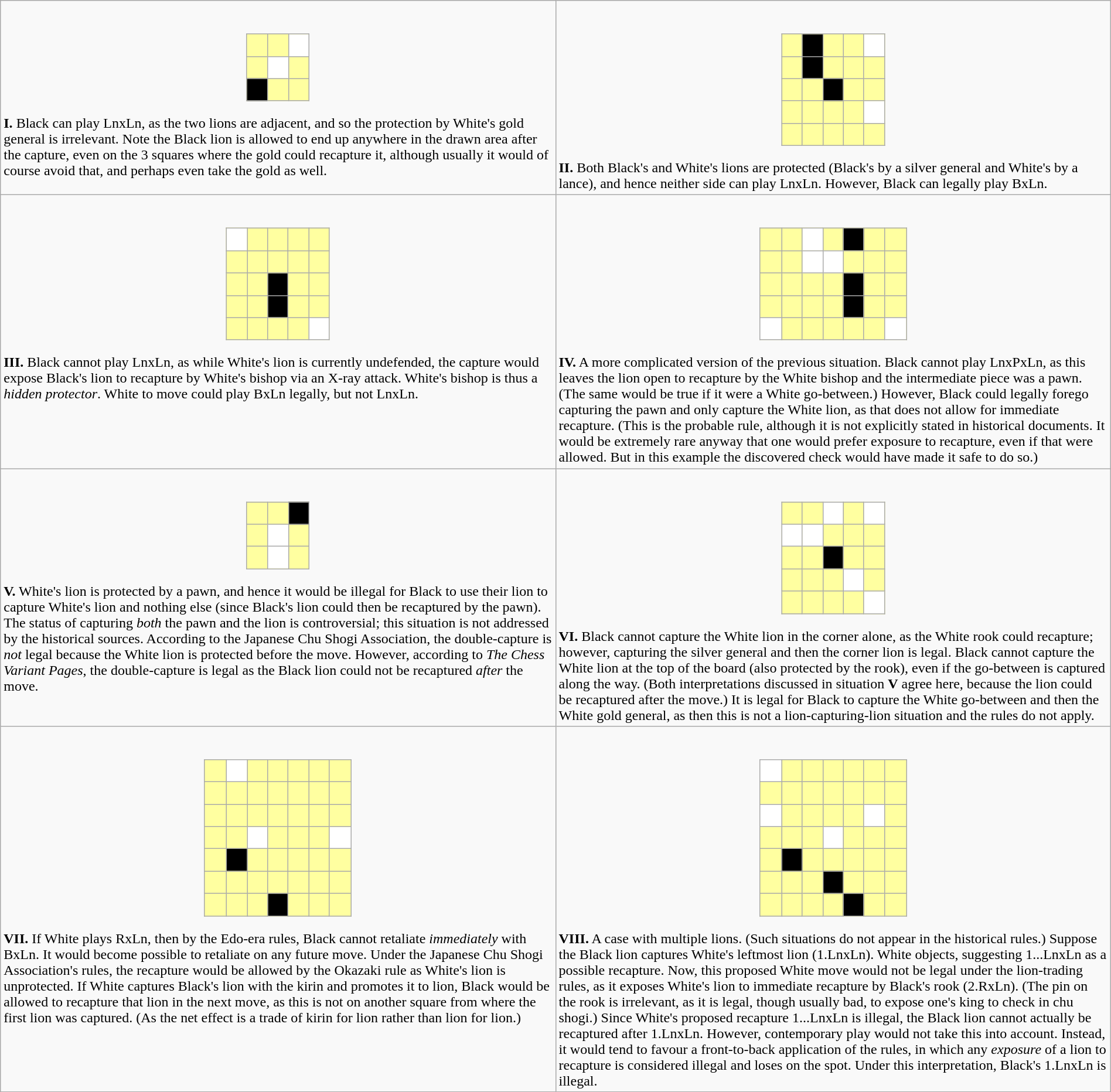<table class="wikitable" style="margin:1em auto;">
<tr valign="top">
<td width="50%"><div><br><table border="1" class="wikitable" style="margin:1em auto; display: table; width: unset !important; text-align:center;background:#FFFFA0;">
<tr>
<td width="33%"> </td>
<td width="34%"> </td>
<td width="33%" style="background:white;"></td>
</tr>
<tr>
<td> </td>
<td style="background:white;"></td>
<td> </td>
</tr>
<tr>
<td style="color:white;background:black;"></td>
<td> </td>
<td> </td>
</tr>
</table>
</div>
<strong>I.</strong> Black can play LnxLn, as the two lions are adjacent, and so the protection by White's gold general is irrelevant. Note the Black lion is allowed to end up anywhere in the drawn area after the capture, even on the 3 squares where the gold could recapture it, although usually it would of course avoid that, and perhaps even take the gold as well.</td>
<td><div><br><table border="1" class="wikitable" style="margin:1em auto; display: table; width: unset !important; text-align:center;background:#FFFFA0;">
<tr>
<td width="20%"> </td>
<td width="20%" style="color:white;background:black;"></td>
<td width="20%"> </td>
<td width="20%"> </td>
<td width="20%" style="background:white;"></td>
</tr>
<tr>
<td> </td>
<td style="color:white;background:black;"></td>
<td> </td>
<td> </td>
<td> </td>
</tr>
<tr>
<td> </td>
<td> </td>
<td style="color:white;background:black;"></td>
<td> </td>
<td> </td>
</tr>
<tr>
<td> </td>
<td> </td>
<td> </td>
<td> </td>
<td style="background:white;"></td>
</tr>
<tr>
<td> </td>
<td> </td>
<td> </td>
<td> </td>
<td> </td>
</tr>
</table>
</div>
<strong>II.</strong> Both Black's and White's lions are protected (Black's by a silver general and White's by a lance), and hence neither side can play LnxLn. However, Black can legally play BxLn.</td>
</tr>
<tr valign="top">
<td><div><br><table border="1" class="wikitable" style="margin:1em auto; display: table; width: unset !important; text-align:center;background:#FFFFA0;">
<tr>
<td width="20%" style="background:white;"></td>
<td width="20%"> </td>
<td width="20%"> </td>
<td width="20%"> </td>
<td width="20%"> </td>
</tr>
<tr>
<td> </td>
<td> </td>
<td> </td>
<td> </td>
<td> </td>
</tr>
<tr>
<td> </td>
<td> </td>
<td style="color:white;background:black;"></td>
<td> </td>
<td> </td>
</tr>
<tr>
<td> </td>
<td> </td>
<td style="color:white;background:black;"></td>
<td> </td>
<td> </td>
</tr>
<tr>
<td> </td>
<td> </td>
<td> </td>
<td> </td>
<td style="background:white;"></td>
</tr>
</table>
</div>
<strong>III.</strong> Black cannot play LnxLn, as while White's lion is currently undefended, the capture would expose Black's lion to recapture by White's bishop via an X-ray attack. White's bishop is thus a <em>hidden protector</em>. White to move could play BxLn legally, but not LnxLn.</td>
<td><div><br><table border="1" class="wikitable" style="margin:1em auto; display: table; width: unset !important; text-align:center;background:#FFFFA0;">
<tr>
<td width="15%"> </td>
<td width="14%"> </td>
<td width="14%" style="background:white;"></td>
<td width="14%"> </td>
<td width="14%" style="color:white;background:black;"></td>
<td width="14%"> </td>
<td width="15%"> </td>
</tr>
<tr>
<td> </td>
<td> </td>
<td style="background:white;"></td>
<td style="background:white;"></td>
<td> </td>
<td> </td>
<td> </td>
</tr>
<tr>
<td> </td>
<td> </td>
<td> </td>
<td> </td>
<td style="color:white;background:black;"></td>
<td> </td>
<td> </td>
</tr>
<tr>
<td> </td>
<td> </td>
<td> </td>
<td> </td>
<td style="color:white;background:black;"></td>
<td> </td>
<td> </td>
</tr>
<tr>
<td style="background:white;"></td>
<td> </td>
<td> </td>
<td> </td>
<td> </td>
<td> </td>
<td style="background:white;"></td>
</tr>
</table>
</div>
<strong>IV.</strong> A more complicated version of the previous situation. Black cannot play LnxPxLn, as this leaves the lion open to recapture by the White bishop and the intermediate piece was a pawn. (The same would be true if it were a White go-between.) However, Black could legally forego capturing the pawn and only capture the White lion, as that does not allow for immediate recapture. (This is the probable rule, although it is not explicitly stated in historical documents. It would be extremely rare anyway that one would prefer exposure to recapture, even if that were allowed. But in this example the discovered check would have made it safe to do so.)</td>
</tr>
<tr valign="top">
<td><div><br><table border="1" class="wikitable" style="margin:1em auto; display: table; width: unset !important; text-align:center;background:#FFFFA0;">
<tr>
<td width="33%"> </td>
<td width="34%"> </td>
<td style="color:white;background:black;"></td>
</tr>
<tr>
<td> </td>
<td width="33%" style="background:white;"></td>
<td> </td>
</tr>
<tr>
<td> </td>
<td style="background:white;"></td>
<td> </td>
</tr>
</table>
</div>
<strong>V.</strong> White's lion is protected by a pawn, and hence it would be illegal for Black to use their lion to capture White's lion and nothing else (since Black's lion could then be recaptured by the pawn). The status of capturing <em>both</em> the pawn and the lion is controversial; this situation is not addressed by the historical sources. According to the Japanese Chu Shogi Association, the double-capture is <em>not</em> legal because the White lion is protected before the move. However, according to <em>The Chess Variant Pages</em>, the double-capture is legal as the Black lion could not be recaptured <em>after</em> the move.</td>
<td><div><br><table border="1" class="wikitable" style="margin:1em auto; display: table; width: unset !important; text-align:center;background:#FFFFA0;">
<tr>
<td width="20%"> </td>
<td width="20%"> </td>
<td width="20%" style="color:red;background:white;"></td>
<td width="20%"> </td>
<td width="20%" style="background:white;"></td>
</tr>
<tr>
<td style="background:white;"></td>
<td style="background:white;"></td>
<td> </td>
<td> </td>
<td> </td>
</tr>
<tr>
<td> </td>
<td> </td>
<td style="color:white;background:black;"></td>
<td> </td>
<td> </td>
</tr>
<tr>
<td> </td>
<td> </td>
<td> </td>
<td style="background:white;"></td>
<td> </td>
</tr>
<tr>
<td> </td>
<td> </td>
<td> </td>
<td> </td>
<td style="background:white;"></td>
</tr>
</table>
</div>
<strong>VI.</strong> Black cannot capture the White lion in the corner alone, as the White rook could recapture; however, capturing the silver general and then the corner lion is legal. Black cannot capture the White lion at the top of the board (also protected by the rook), even if the go-between is captured along the way. (Both interpretations discussed in situation <strong>V</strong> agree here, because the lion could be recaptured after the move.) It is legal for Black to capture the White go-between and then the White gold general, as then this is not a lion-capturing-lion situation and the rules do not apply.</td>
</tr>
<tr valign="top">
<td><div><br><table border="1" class="wikitable" style="margin:1em auto; display: table; width: unset !important; text-align:center;background:#FFFFA0;">
<tr>
<td width="15%"> </td>
<td width="14%" style="background:white;"></td>
<td width="14%"> </td>
<td width="14%"> </td>
<td width="14%"> </td>
<td width="14%"> </td>
<td width="15%"> </td>
</tr>
<tr>
<td> </td>
<td> </td>
<td> </td>
<td> </td>
<td> </td>
<td> </td>
<td> </td>
</tr>
<tr>
<td> </td>
<td> </td>
<td> </td>
<td> </td>
<td> </td>
<td> </td>
<td> </td>
</tr>
<tr>
<td> </td>
<td> </td>
<td style="background:white;"></td>
<td> </td>
<td> </td>
<td> </td>
<td style="background:white;"></td>
</tr>
<tr>
<td> </td>
<td style="color:white;background:black;"></td>
<td> </td>
<td> </td>
<td> </td>
<td> </td>
<td> </td>
</tr>
<tr>
<td> </td>
<td> </td>
<td> </td>
<td> </td>
<td> </td>
<td> </td>
<td> </td>
</tr>
<tr>
<td> </td>
<td> </td>
<td> </td>
<td style="color:white;background:black;"></td>
<td> </td>
<td> </td>
<td> </td>
</tr>
</table>
</div>
<strong>VII.</strong> If White plays RxLn, then by the Edo-era rules, Black cannot retaliate <em>immediately</em> with BxLn. It would become possible to retaliate on any future move. Under the Japanese Chu Shogi Association's rules, the recapture would be allowed by the Okazaki rule as White's lion is unprotected. If White captures Black's lion with the kirin and promotes it to lion, Black would be allowed to recapture that lion in the next move, as this is not on another square from where the first lion was captured. (As the net effect is a trade of kirin for lion rather than lion for lion.)</td>
<td><div><br><table border="1" class="wikitable" style="margin:1em auto; display: table; width: unset !important; text-align:center;background:#FFFFA0;">
<tr>
<td width="15%" style="background:white;"></td>
<td width="14%"> </td>
<td width="14%"> </td>
<td width="14%"> </td>
<td width="14%"> </td>
<td width="14%"> </td>
<td width="15%"> </td>
</tr>
<tr>
<td> </td>
<td> </td>
<td> </td>
<td> </td>
<td> </td>
<td> </td>
<td> </td>
</tr>
<tr>
<td style="background:white;"></td>
<td> </td>
<td> </td>
<td> </td>
<td> </td>
<td style="background:white;color:red;"></td>
<td> </td>
</tr>
<tr>
<td> </td>
<td> </td>
<td> </td>
<td style="background:white;"></td>
<td> </td>
<td> </td>
<td> </td>
</tr>
<tr>
<td> </td>
<td style="color:white;background:black;"></td>
<td> </td>
<td> </td>
<td> </td>
<td> </td>
<td> </td>
</tr>
<tr>
<td> </td>
<td> </td>
<td> </td>
<td style="color:white;background:black;"></td>
<td> </td>
<td> </td>
<td> </td>
</tr>
<tr>
<td> </td>
<td> </td>
<td> </td>
<td> </td>
<td style="color:white;background:black;"></td>
<td> </td>
<td> </td>
</tr>
</table>
</div>
<strong>VIII.</strong> A case with multiple lions. (Such situations do not appear in the historical rules.) Suppose the Black lion captures White's leftmost lion (1.LnxLn). White objects, suggesting 1...LnxLn as a possible recapture. Now, this proposed White move would not be legal under the lion-trading rules, as it exposes White's lion to immediate recapture by Black's rook (2.RxLn). (The pin on the rook is irrelevant, as it is legal, though usually bad, to expose one's king to check in chu shogi.) Since White's proposed recapture 1...LnxLn is illegal, the Black lion cannot actually be recaptured after 1.LnxLn. However, contemporary play would not take this into account. Instead, it would tend to favour a front-to-back application of the rules, in which any <em>exposure</em> of a lion to recapture is considered illegal and loses on the spot. Under this interpretation, Black's 1.LnxLn is illegal.</td>
</tr>
</table>
